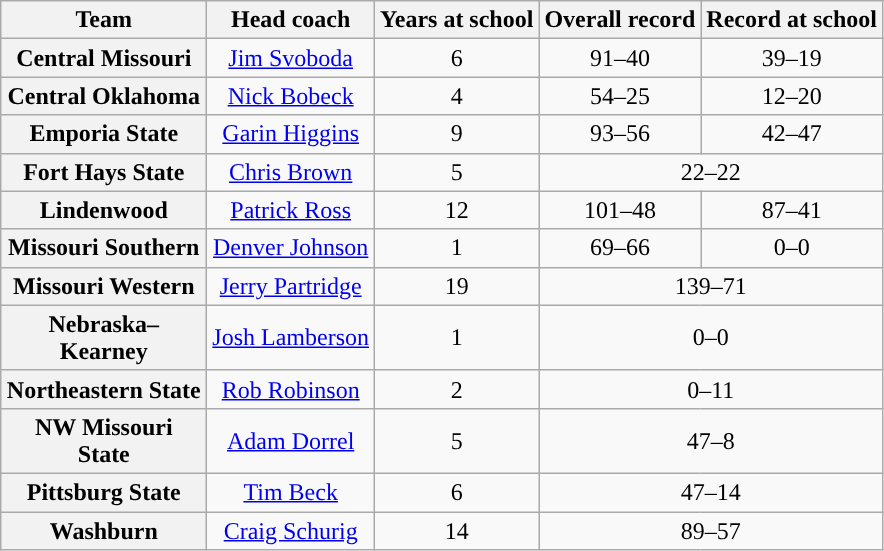<table class="wikitable sortable" style="text-align: center;">
<tr>
<th style="width:130px;">Team</th>
<th>Head coach</th>
<th>Years at school</th>
<th>Overall record</th>
<th>Record at school</th>
</tr>
<tr>
<th>Central Missouri</th>
<td><a href='#'>Jim Svoboda</a></td>
<td>6</td>
<td>91–40</td>
<td>39–19</td>
</tr>
<tr>
<th>Central Oklahoma</th>
<td><a href='#'>Nick Bobeck</a></td>
<td>4</td>
<td>54–25</td>
<td>12–20</td>
</tr>
<tr>
<th>Emporia State</th>
<td><a href='#'>Garin Higgins</a></td>
<td>9</td>
<td>93–56</td>
<td>42–47</td>
</tr>
<tr>
<th>Fort Hays State</th>
<td><a href='#'>Chris Brown</a></td>
<td>5</td>
<td colspan=2>22–22</td>
</tr>
<tr>
<th>Lindenwood</th>
<td><a href='#'>Patrick Ross</a></td>
<td>12</td>
<td>101–48</td>
<td>87–41</td>
</tr>
<tr>
<th>Missouri Southern</th>
<td><a href='#'>Denver Johnson</a></td>
<td>1</td>
<td>69–66</td>
<td>0–0</td>
</tr>
<tr>
<th>Missouri Western</th>
<td><a href='#'>Jerry Partridge</a></td>
<td>19</td>
<td colspan=2>139–71</td>
</tr>
<tr>
<th>Nebraska–Kearney</th>
<td><a href='#'>Josh Lamberson</a></td>
<td>1</td>
<td colspan=2>0–0</td>
</tr>
<tr>
<th>Northeastern State</th>
<td><a href='#'>Rob Robinson</a></td>
<td>2</td>
<td colspan=2>0–11</td>
</tr>
<tr>
<th>NW Missouri State</th>
<td><a href='#'>Adam Dorrel</a></td>
<td>5</td>
<td colspan=2>47–8</td>
</tr>
<tr>
<th>Pittsburg State</th>
<td><a href='#'>Tim Beck</a></td>
<td>6</td>
<td colspan=2>47–14</td>
</tr>
<tr>
<th>Washburn</th>
<td><a href='#'>Craig Schurig</a></td>
<td>14</td>
<td colspan=2>89–57</td>
</tr>
</table>
